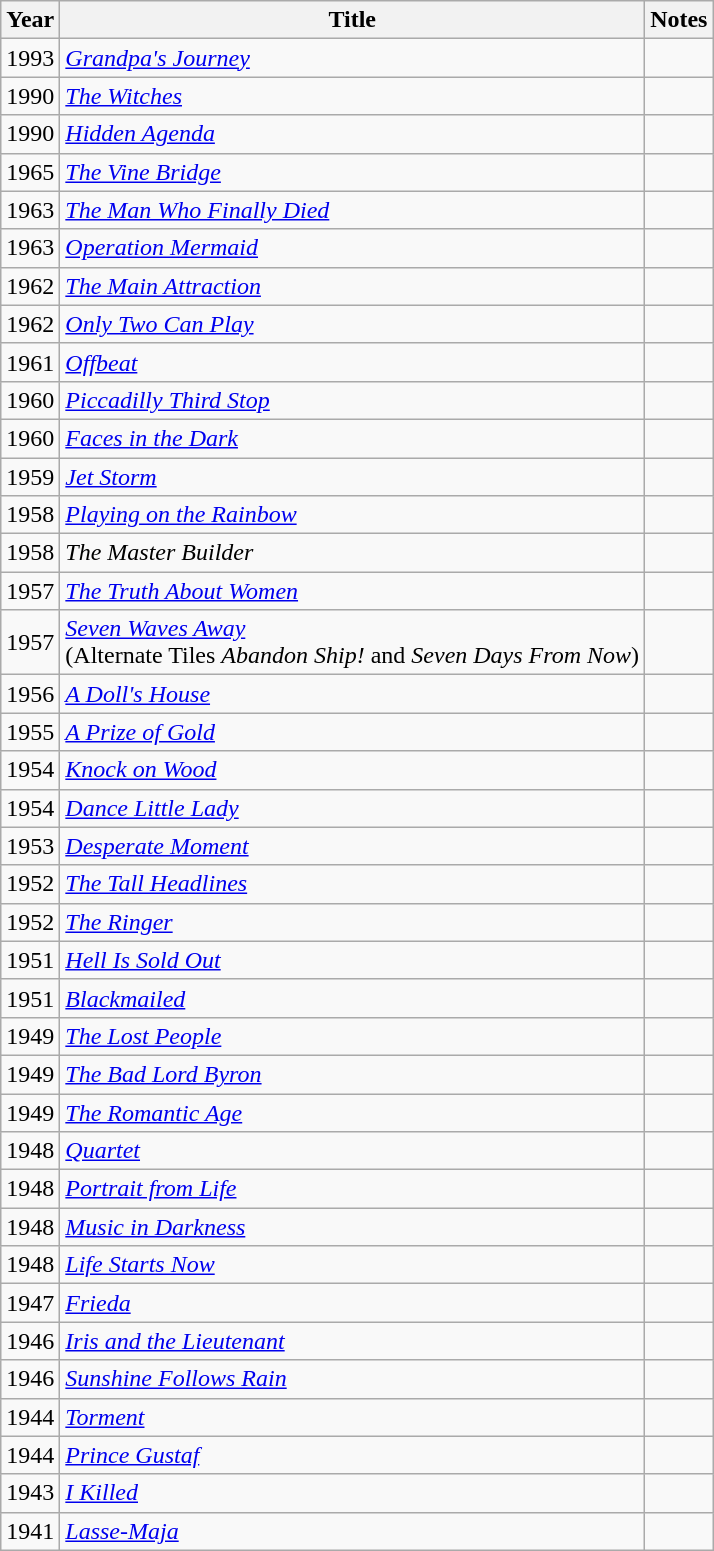<table class="wikitable">
<tr>
<th>Year</th>
<th>Title</th>
<th>Notes</th>
</tr>
<tr>
<td>1993</td>
<td><em><a href='#'>Grandpa's Journey</a></em></td>
<td></td>
</tr>
<tr>
<td>1990</td>
<td><em><a href='#'>The Witches</a></em></td>
<td></td>
</tr>
<tr>
<td>1990</td>
<td><em><a href='#'>Hidden Agenda</a></em></td>
<td></td>
</tr>
<tr>
<td>1965</td>
<td><em><a href='#'>The Vine Bridge</a></em></td>
<td></td>
</tr>
<tr>
<td>1963</td>
<td><em><a href='#'>The Man Who Finally Died</a></em></td>
<td></td>
</tr>
<tr>
<td>1963</td>
<td><em><a href='#'>Operation Mermaid</a></em></td>
<td></td>
</tr>
<tr>
<td>1962</td>
<td><em><a href='#'>The Main Attraction</a></em></td>
<td></td>
</tr>
<tr>
<td>1962</td>
<td><em><a href='#'>Only Two Can Play</a></em></td>
<td></td>
</tr>
<tr>
<td>1961</td>
<td><em><a href='#'>Offbeat</a></em></td>
<td></td>
</tr>
<tr>
<td>1960</td>
<td><em><a href='#'>Piccadilly Third Stop</a></em></td>
<td></td>
</tr>
<tr>
<td>1960</td>
<td><em><a href='#'>Faces in the Dark</a></em></td>
<td></td>
</tr>
<tr>
<td>1959</td>
<td><em><a href='#'>Jet Storm</a></em></td>
<td></td>
</tr>
<tr>
<td>1958</td>
<td><em><a href='#'>Playing on the Rainbow</a></em></td>
<td></td>
</tr>
<tr>
<td>1958</td>
<td><em>The Master Builder</em></td>
<td></td>
</tr>
<tr>
<td>1957</td>
<td><em><a href='#'>The Truth About Women</a></em></td>
<td></td>
</tr>
<tr>
<td>1957</td>
<td><em><a href='#'>Seven Waves Away</a></em><br>(Alternate Tiles <em>Abandon Ship!</em> 
and <em>Seven Days From Now</em>)</td>
<td></td>
</tr>
<tr>
<td>1956</td>
<td><em><a href='#'>A Doll's House</a></em></td>
<td></td>
</tr>
<tr>
<td>1955</td>
<td><em><a href='#'>A Prize of Gold</a></em></td>
<td></td>
</tr>
<tr>
<td>1954</td>
<td><em><a href='#'>Knock on Wood</a></em></td>
<td></td>
</tr>
<tr>
<td>1954</td>
<td><em><a href='#'>Dance Little Lady</a></em></td>
<td></td>
</tr>
<tr>
<td>1953</td>
<td><em><a href='#'>Desperate Moment</a></em></td>
<td></td>
</tr>
<tr>
<td>1952</td>
<td><em><a href='#'>The Tall Headlines</a></em></td>
<td></td>
</tr>
<tr>
<td>1952</td>
<td><em><a href='#'>The Ringer</a></em></td>
<td></td>
</tr>
<tr>
<td>1951</td>
<td><em><a href='#'>Hell Is Sold Out</a></em></td>
<td></td>
</tr>
<tr>
<td>1951</td>
<td><em><a href='#'>Blackmailed</a></em></td>
<td></td>
</tr>
<tr>
<td>1949</td>
<td><em><a href='#'>The Lost People</a></em></td>
<td></td>
</tr>
<tr>
<td>1949</td>
<td><em><a href='#'>The Bad Lord Byron</a></em></td>
<td></td>
</tr>
<tr>
<td>1949</td>
<td><em><a href='#'>The Romantic Age</a></em></td>
<td></td>
</tr>
<tr>
<td>1948</td>
<td><em><a href='#'>Quartet</a></em></td>
<td></td>
</tr>
<tr>
<td>1948</td>
<td><em><a href='#'>Portrait from Life</a></em></td>
<td></td>
</tr>
<tr>
<td>1948</td>
<td><em><a href='#'>Music in Darkness</a></em></td>
<td></td>
</tr>
<tr>
<td>1948</td>
<td><em><a href='#'>Life Starts Now</a></em></td>
<td></td>
</tr>
<tr>
<td>1947</td>
<td><em><a href='#'>Frieda</a></em></td>
<td></td>
</tr>
<tr>
<td>1946</td>
<td><em><a href='#'>Iris and the Lieutenant</a></em></td>
<td></td>
</tr>
<tr>
<td>1946</td>
<td><em><a href='#'>Sunshine Follows Rain</a></em></td>
<td></td>
</tr>
<tr>
<td>1944</td>
<td><em><a href='#'>Torment</a></em></td>
<td></td>
</tr>
<tr>
<td>1944</td>
<td><em><a href='#'>Prince Gustaf</a></em></td>
<td></td>
</tr>
<tr>
<td>1943</td>
<td><em><a href='#'>I Killed</a></em></td>
<td></td>
</tr>
<tr>
<td>1941</td>
<td><em><a href='#'>Lasse-Maja</a></em></td>
<td></td>
</tr>
</table>
